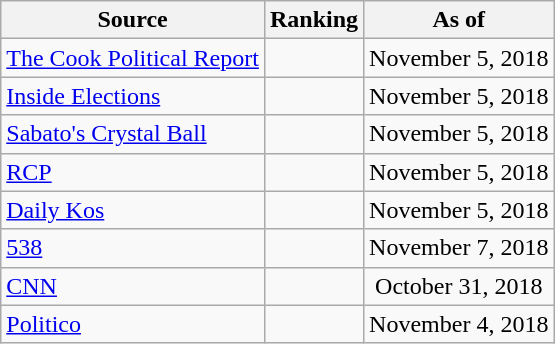<table class="wikitable" style="text-align:center">
<tr>
<th>Source</th>
<th>Ranking</th>
<th>As of</th>
</tr>
<tr>
<td align=left><a href='#'>The Cook Political Report</a></td>
<td></td>
<td>November 5, 2018</td>
</tr>
<tr>
<td align=left><a href='#'>Inside Elections</a></td>
<td></td>
<td>November 5, 2018</td>
</tr>
<tr>
<td align=left><a href='#'>Sabato's Crystal Ball</a></td>
<td></td>
<td>November 5, 2018</td>
</tr>
<tr>
<td align="left"><a href='#'>RCP</a></td>
<td></td>
<td>November 5, 2018</td>
</tr>
<tr>
<td align="left"><a href='#'>Daily Kos</a></td>
<td></td>
<td>November 5, 2018</td>
</tr>
<tr>
<td align="left"><a href='#'>538</a></td>
<td></td>
<td>November 7, 2018</td>
</tr>
<tr>
<td align="left"><a href='#'>CNN</a></td>
<td></td>
<td>October 31, 2018</td>
</tr>
<tr>
<td align="left"><a href='#'>Politico</a></td>
<td></td>
<td>November 4, 2018</td>
</tr>
</table>
